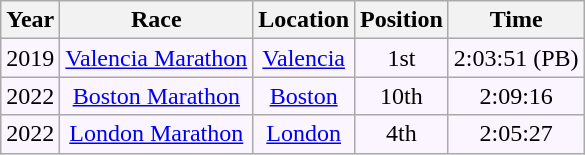<table class="wikitable" style="text-align:center; background:#faf5ff;">
<tr>
<th>Year</th>
<th>Race</th>
<th>Location</th>
<th>Position</th>
<th>Time</th>
</tr>
<tr>
<td>2019</td>
<td><a href='#'>Valencia Marathon</a></td>
<td><a href='#'>Valencia</a></td>
<td>1st</td>
<td>2:03:51 (PB)</td>
</tr>
<tr>
<td>2022</td>
<td><a href='#'>Boston Marathon</a></td>
<td><a href='#'>Boston</a></td>
<td>10th</td>
<td>2:09:16</td>
</tr>
<tr>
<td>2022</td>
<td><a href='#'>London Marathon</a></td>
<td><a href='#'>London</a></td>
<td>4th</td>
<td>2:05:27</td>
</tr>
</table>
